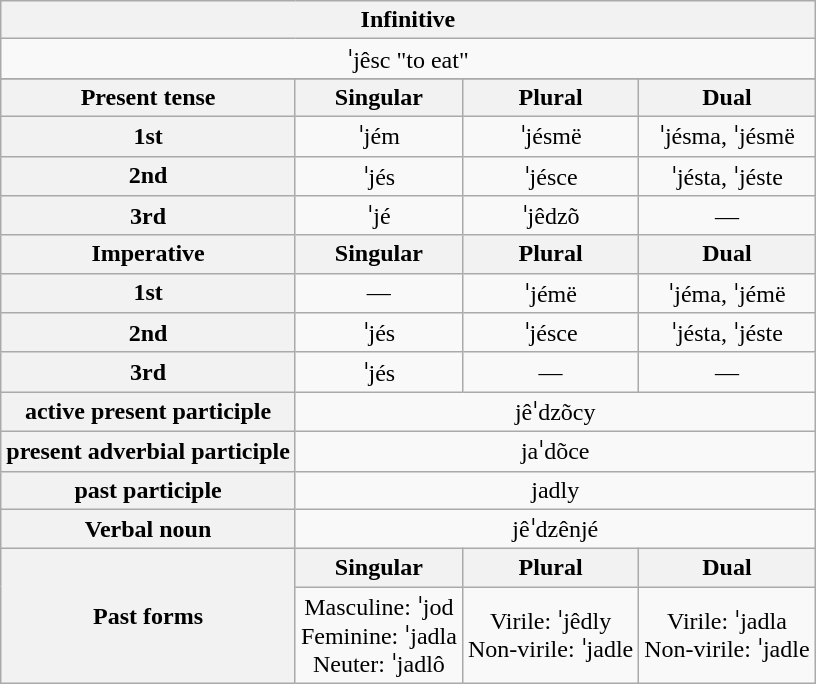<table class="wikitable" style="text-align:center;">
<tr>
<th colspan="4">Infinitive</th>
</tr>
<tr>
<td colspan="4">ˈjêsc "to eat"</td>
</tr>
<tr>
</tr>
<tr>
<th>Present tense</th>
<th>Singular</th>
<th>Plural</th>
<th>Dual</th>
</tr>
<tr>
<th>1st</th>
<td>ˈjém</td>
<td>ˈjésmë</td>
<td>ˈjésma, ˈjésmë</td>
</tr>
<tr>
<th>2nd</th>
<td>ˈjés</td>
<td>ˈjésce</td>
<td>ˈjésta, ˈjéste</td>
</tr>
<tr>
<th>3rd</th>
<td>ˈjé</td>
<td>ˈjêdzõ</td>
<td>—</td>
</tr>
<tr>
<th>Imperative</th>
<th>Singular</th>
<th>Plural</th>
<th>Dual</th>
</tr>
<tr>
<th>1st</th>
<td>—</td>
<td>ˈjémë</td>
<td>ˈjéma, ˈjémë</td>
</tr>
<tr>
<th>2nd</th>
<td>ˈjés</td>
<td>ˈjésce</td>
<td>ˈjésta, ˈjéste</td>
</tr>
<tr>
<th>3rd</th>
<td>ˈjés</td>
<td>—</td>
<td>—</td>
</tr>
<tr>
<th>active present participle</th>
<td colspan="3">jêˈdzõcy</td>
</tr>
<tr>
<th>present adverbial participle</th>
<td colspan="3">jaˈdõce</td>
</tr>
<tr>
<th>past participle</th>
<td colspan="3">jadly</td>
</tr>
<tr>
<th>Verbal noun</th>
<td colspan="3">jêˈdzênjé</td>
</tr>
<tr>
<th rowspan="2">Past forms</th>
<th>Singular</th>
<th>Plural</th>
<th>Dual</th>
</tr>
<tr>
<td>Masculine: ˈjod<br>Feminine: ˈjadla<br>Neuter: ˈjadlô</td>
<td>Virile: ˈjêdly<br>Non-virile: ˈjadle</td>
<td>Virile: ˈjadla<br>Non-virile: ˈjadle</td>
</tr>
</table>
